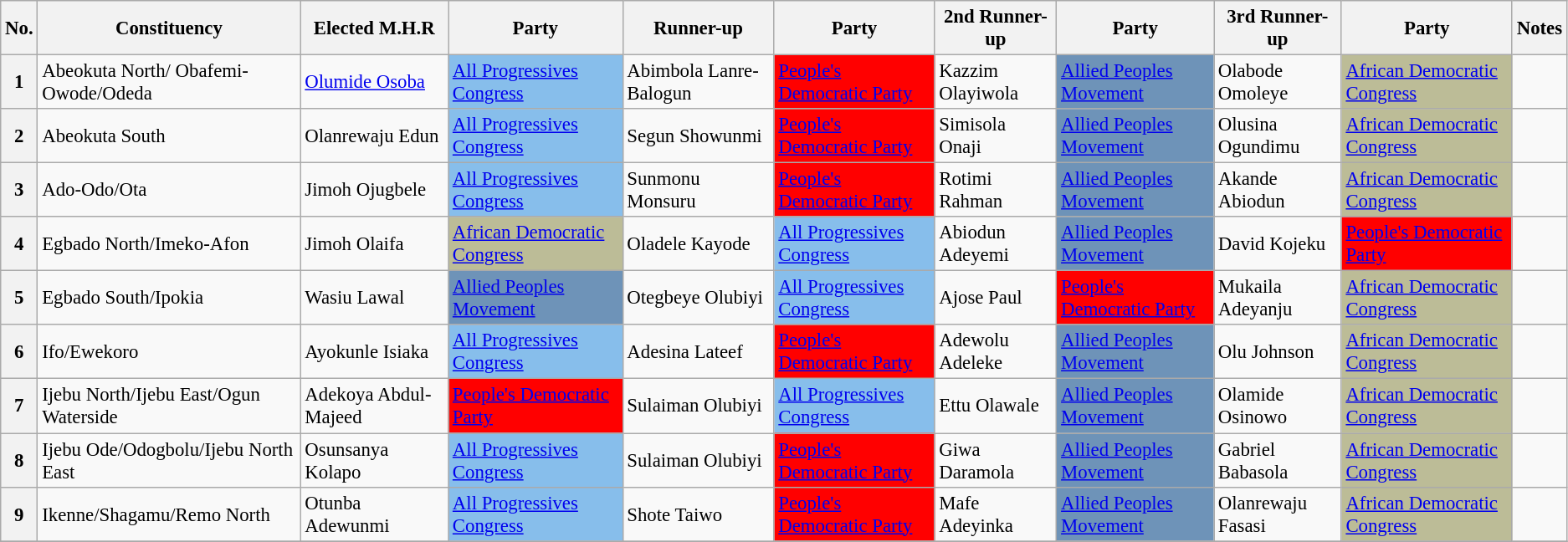<table class="sortable wikitable" style="font-size: 95%;">
<tr>
<th>No.</th>
<th>Constituency</th>
<th>Elected M.H.R</th>
<th>Party</th>
<th>Runner-up</th>
<th>Party</th>
<th>2nd Runner-up</th>
<th>Party</th>
<th>3rd Runner-up</th>
<th>Party</th>
<th>Notes</th>
</tr>
<tr>
<th>1</th>
<td>Abeokuta North/ Obafemi- Owode/Odeda</td>
<td><a href='#'>Olumide Osoba</a></td>
<td bgcolor="#87BEEB"><a href='#'><span>All Progressives Congress</span></a></td>
<td>Abimbola Lanre-Balogun</td>
<td bgcolor="#FF0000"><a href='#'><span>People's Democratic Party</span></a></td>
<td>Kazzim Olayiwola</td>
<td bgcolor="#6E93B8"><a href='#'><span>Allied Peoples Movement</span></a></td>
<td>Olabode Omoleye</td>
<td bgcolor="#BCBC97"><a href='#'><span>African Democratic Congress</span></a></td>
<td></td>
</tr>
<tr>
<th>2</th>
<td>Abeokuta South</td>
<td>Olanrewaju Edun</td>
<td bgcolor="#87BEEB"><a href='#'><span>All Progressives Congress</span></a></td>
<td>Segun Showunmi</td>
<td bgcolor="#FF0000"><a href='#'><span>People's Democratic Party</span></a></td>
<td>Simisola Onaji</td>
<td bgcolor="#6E93B8"><a href='#'><span>Allied Peoples Movement</span></a></td>
<td>Olusina Ogundimu</td>
<td bgcolor="#BCBC97"><a href='#'><span>African Democratic Congress</span></a></td>
<td></td>
</tr>
<tr>
<th>3</th>
<td>Ado-Odo/Ota</td>
<td>Jimoh Ojugbele</td>
<td bgcolor="#87BEEB"><a href='#'><span>All Progressives Congress</span></a></td>
<td>Sunmonu Monsuru</td>
<td bgcolor="#FF0000"><a href='#'><span>People's Democratic Party</span></a></td>
<td>Rotimi Rahman</td>
<td bgcolor="#6E93B8"><a href='#'><span>Allied Peoples Movement</span></a></td>
<td>Akande Abiodun</td>
<td bgcolor="#BCBC97"><a href='#'><span>African Democratic Congress</span></a></td>
<td></td>
</tr>
<tr>
<th>4</th>
<td>Egbado North/Imeko-Afon</td>
<td>Jimoh Olaifa</td>
<td bgcolor="#BCBC97"><a href='#'><span>African Democratic Congress</span></a></td>
<td>Oladele Kayode</td>
<td bgcolor="#87BEEB"><a href='#'><span>All Progressives Congress</span></a></td>
<td>Abiodun Adeyemi</td>
<td bgcolor="#6E93B8"><a href='#'><span>Allied Peoples Movement</span></a></td>
<td>David Kojeku</td>
<td bgcolor="#FF0000"><a href='#'><span>People's Democratic Party</span></a></td>
<td></td>
</tr>
<tr>
<th>5</th>
<td>Egbado South/Ipokia</td>
<td>Wasiu Lawal</td>
<td bgcolor="#6E93B8"><a href='#'><span>Allied Peoples Movement</span></a></td>
<td>Otegbeye Olubiyi</td>
<td bgcolor="#87BEEB"><a href='#'><span>All Progressives Congress</span></a></td>
<td>Ajose Paul</td>
<td bgcolor="#FF0000"><a href='#'><span>People's Democratic Party</span></a></td>
<td>Mukaila Adeyanju</td>
<td bgcolor="#BCBC97"><a href='#'><span>African Democratic Congress</span></a></td>
<td></td>
</tr>
<tr>
<th>6</th>
<td>Ifo/Ewekoro</td>
<td>Ayokunle Isiaka</td>
<td bgcolor="#87BEEB"><a href='#'><span>All Progressives Congress</span></a></td>
<td>Adesina Lateef</td>
<td bgcolor="#FF0000"><a href='#'><span>People's Democratic Party</span></a></td>
<td>Adewolu Adeleke</td>
<td bgcolor="#6E93B8"><a href='#'><span>Allied Peoples Movement</span></a></td>
<td>Olu Johnson</td>
<td bgcolor="#BCBC97"><a href='#'><span>African Democratic Congress</span></a></td>
<td></td>
</tr>
<tr>
<th>7</th>
<td>Ijebu North/Ijebu East/Ogun Waterside</td>
<td>Adekoya Abdul-Majeed</td>
<td bgcolor="#FF0000"><a href='#'><span>People's Democratic Party</span></a></td>
<td>Sulaiman Olubiyi</td>
<td bgcolor="#87BEEB"><a href='#'><span>All Progressives Congress</span></a></td>
<td>Ettu Olawale</td>
<td bgcolor="#6E93B8"><a href='#'><span>Allied Peoples Movement</span></a></td>
<td>Olamide Osinowo</td>
<td bgcolor="#BCBC97"><a href='#'><span>African Democratic Congress</span></a></td>
<td></td>
</tr>
<tr>
<th>8</th>
<td>Ijebu Ode/Odogbolu/Ijebu North East</td>
<td>Osunsanya Kolapo</td>
<td bgcolor="#87BEEB"><a href='#'><span>All Progressives Congress</span></a></td>
<td>Sulaiman Olubiyi</td>
<td bgcolor="#FF0000"><a href='#'><span>People's Democratic Party</span></a></td>
<td>Giwa Daramola</td>
<td bgcolor="#6E93B8"><a href='#'><span>Allied Peoples Movement</span></a></td>
<td>Gabriel Babasola</td>
<td bgcolor="#BCBC97"><a href='#'><span>African Democratic Congress</span></a></td>
<td></td>
</tr>
<tr>
<th>9</th>
<td>Ikenne/Shagamu/Remo North</td>
<td>Otunba Adewunmi</td>
<td bgcolor="#87BEEB"><a href='#'><span>All Progressives Congress</span></a></td>
<td>Shote Taiwo</td>
<td bgcolor="#FF0000"><a href='#'><span>People's Democratic Party</span></a></td>
<td>Mafe Adeyinka</td>
<td bgcolor="#6E93B8"><a href='#'><span>Allied Peoples Movement</span></a></td>
<td>Olanrewaju Fasasi</td>
<td bgcolor="#BCBC97"><a href='#'><span>African Democratic Congress</span></a></td>
<td></td>
</tr>
<tr>
</tr>
</table>
